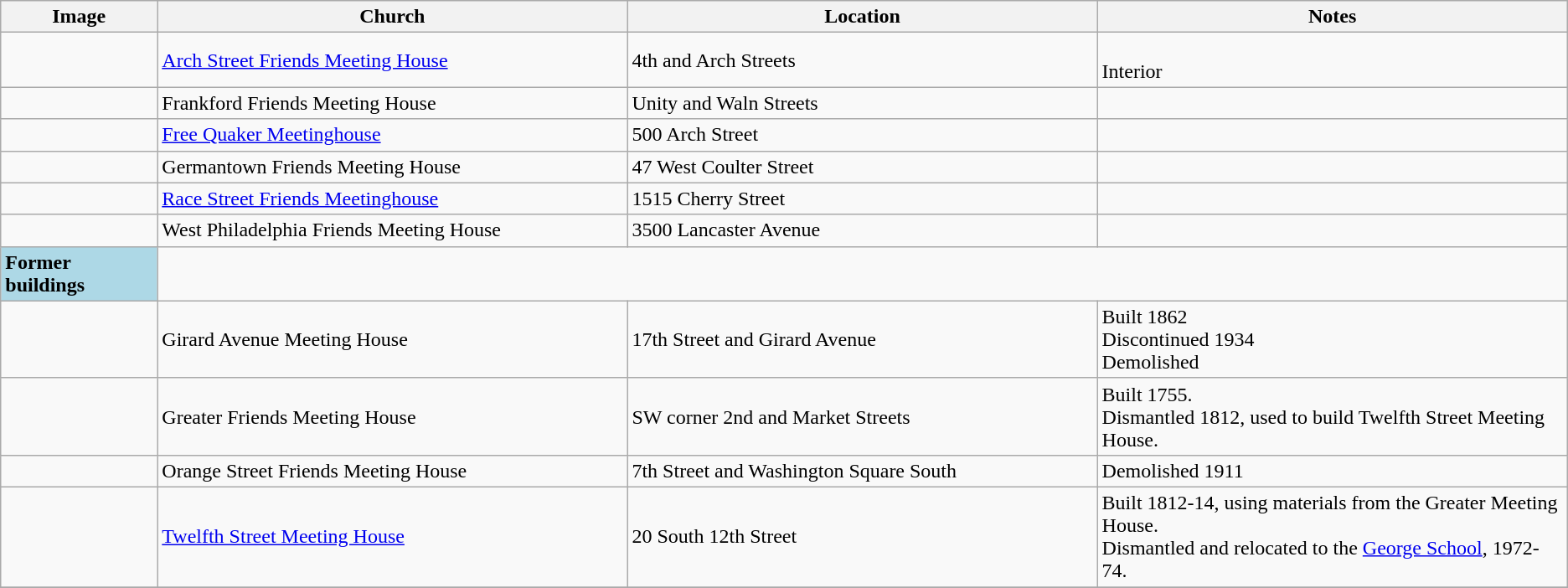<table class="wikitable">
<tr>
<th width="10%">Image</th>
<th width="30%">Church</th>
<th width="30%">Location</th>
<th width="30%">Notes</th>
</tr>
<tr>
<td></td>
<td><a href='#'>Arch Street Friends Meeting House</a></td>
<td>4th and Arch Streets</td>
<td><br>Interior</td>
</tr>
<tr>
<td></td>
<td>Frankford Friends Meeting House</td>
<td>Unity and Waln Streets</td>
<td></td>
</tr>
<tr>
<td></td>
<td><a href='#'>Free Quaker Meetinghouse</a></td>
<td>500 Arch Street</td>
<td></td>
</tr>
<tr>
<td></td>
<td>Germantown Friends Meeting House</td>
<td>47 West Coulter Street</td>
<td></td>
</tr>
<tr>
<td></td>
<td><a href='#'>Race Street Friends Meetinghouse</a></td>
<td>1515 Cherry Street</td>
<td></td>
</tr>
<tr>
<td></td>
<td>West Philadelphia Friends Meeting House</td>
<td>3500 Lancaster Avenue</td>
<td></td>
</tr>
<tr>
<td style="background:lightblue"><strong>Former buildings</strong></td>
</tr>
<tr>
<td></td>
<td>Girard Avenue Meeting House</td>
<td>17th Street and Girard Avenue</td>
<td>Built 1862<br>Discontinued 1934<br>Demolished</td>
</tr>
<tr>
<td></td>
<td>Greater Friends Meeting House</td>
<td>SW corner 2nd and Market Streets</td>
<td>Built 1755.<br>Dismantled 1812, used to build Twelfth Street Meeting House.</td>
</tr>
<tr>
<td></td>
<td>Orange Street Friends Meeting House</td>
<td>7th Street and Washington Square South</td>
<td>Demolished 1911</td>
</tr>
<tr>
<td></td>
<td><a href='#'>Twelfth Street Meeting House</a></td>
<td>20 South 12th Street</td>
<td>Built 1812-14, using materials from the Greater Meeting House.<br>Dismantled and relocated to the <a href='#'>George School</a>, 1972-74.</td>
</tr>
<tr>
</tr>
</table>
